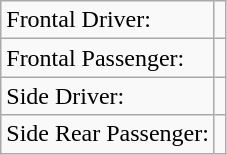<table class="wikitable">
<tr>
<td>Frontal Driver:</td>
<td></td>
</tr>
<tr>
<td>Frontal Passenger:</td>
<td></td>
</tr>
<tr>
<td>Side Driver:</td>
<td></td>
</tr>
<tr>
<td>Side Rear Passenger:</td>
<td></td>
</tr>
</table>
